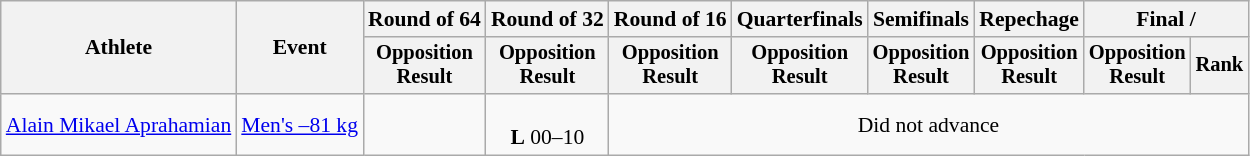<table class="wikitable" style="font-size:90%">
<tr>
<th rowspan="2">Athlete</th>
<th rowspan="2">Event</th>
<th>Round of 64</th>
<th>Round of 32</th>
<th>Round of 16</th>
<th>Quarterfinals</th>
<th>Semifinals</th>
<th>Repechage</th>
<th colspan=2>Final / </th>
</tr>
<tr style="font-size:95%">
<th>Opposition<br>Result</th>
<th>Opposition<br>Result</th>
<th>Opposition<br>Result</th>
<th>Opposition<br>Result</th>
<th>Opposition<br>Result</th>
<th>Opposition<br>Result</th>
<th>Opposition<br>Result</th>
<th>Rank</th>
</tr>
<tr align=center>
<td align=left><a href='#'>Alain Mikael Aprahamian</a></td>
<td align=left><a href='#'>Men's –81 kg</a></td>
<td></td>
<td><br><strong>L</strong> 00–10</td>
<td colspan="6">Did not advance</td>
</tr>
</table>
